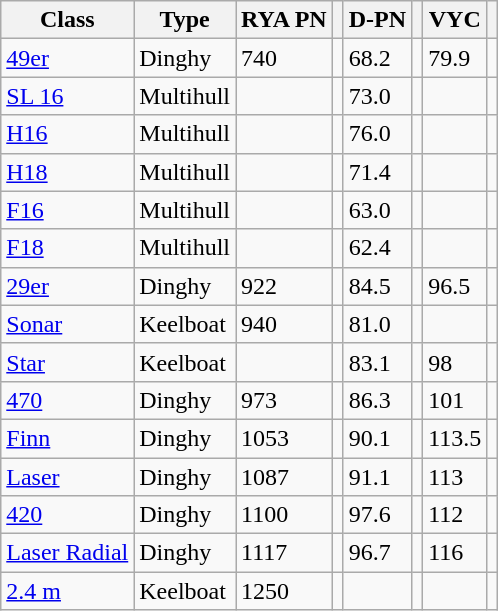<table class="wikitable sortable">
<tr>
<th>Class</th>
<th>Type</th>
<th>RYA PN</th>
<th class="unsortable"></th>
<th>D-PN</th>
<th class="unsortable"></th>
<th>VYC</th>
<th class="unsortable"></th>
</tr>
<tr>
<td><a href='#'>49er</a></td>
<td>Dinghy</td>
<td>740</td>
<td></td>
<td>68.2</td>
<td></td>
<td>79.9</td>
<td></td>
</tr>
<tr>
<td><a href='#'>SL 16</a></td>
<td>Multihull</td>
<td></td>
<td></td>
<td>73.0</td>
<td></td>
<td></td>
<td></td>
</tr>
<tr>
<td><a href='#'>H16</a></td>
<td>Multihull</td>
<td></td>
<td></td>
<td>76.0</td>
<td></td>
<td></td>
<td></td>
</tr>
<tr>
<td><a href='#'>H18</a></td>
<td>Multihull</td>
<td></td>
<td></td>
<td>71.4</td>
<td></td>
<td></td>
<td></td>
</tr>
<tr>
<td><a href='#'>F16</a></td>
<td>Multihull</td>
<td></td>
<td></td>
<td>63.0</td>
<td></td>
<td></td>
<td></td>
</tr>
<tr>
<td><a href='#'>F18</a></td>
<td>Multihull</td>
<td></td>
<td></td>
<td>62.4</td>
<td></td>
<td></td>
<td></td>
</tr>
<tr>
<td><a href='#'>29er</a></td>
<td>Dinghy</td>
<td>922</td>
<td></td>
<td>84.5</td>
<td></td>
<td>96.5</td>
<td></td>
</tr>
<tr>
<td><a href='#'>Sonar</a></td>
<td>Keelboat</td>
<td>940</td>
<td></td>
<td>81.0</td>
<td></td>
<td></td>
<td></td>
</tr>
<tr>
<td><a href='#'>Star</a></td>
<td>Keelboat</td>
<td></td>
<td></td>
<td>83.1</td>
<td></td>
<td>98</td>
<td></td>
</tr>
<tr>
<td><a href='#'>470</a></td>
<td>Dinghy</td>
<td>973</td>
<td></td>
<td>86.3</td>
<td></td>
<td>101</td>
<td></td>
</tr>
<tr>
<td><a href='#'>Finn</a></td>
<td>Dinghy</td>
<td>1053</td>
<td></td>
<td>90.1</td>
<td></td>
<td>113.5</td>
<td></td>
</tr>
<tr>
<td><a href='#'>Laser</a></td>
<td>Dinghy</td>
<td>1087</td>
<td></td>
<td>91.1</td>
<td></td>
<td>113</td>
<td></td>
</tr>
<tr>
<td><a href='#'>420</a></td>
<td>Dinghy</td>
<td>1100</td>
<td></td>
<td>97.6</td>
<td></td>
<td>112</td>
<td></td>
</tr>
<tr>
<td><a href='#'>Laser Radial</a></td>
<td>Dinghy</td>
<td>1117</td>
<td></td>
<td>96.7</td>
<td></td>
<td>116</td>
<td></td>
</tr>
<tr>
<td><a href='#'>2.4 m</a></td>
<td>Keelboat</td>
<td>1250</td>
<td></td>
<td></td>
<td></td>
<td></td>
<td></td>
</tr>
</table>
